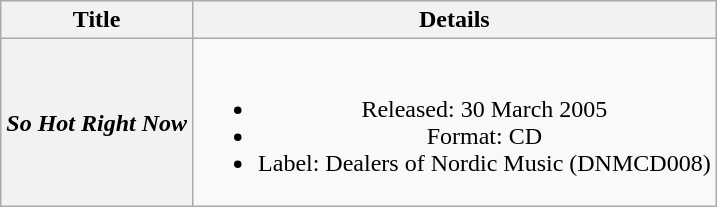<table class="wikitable plainrowheaders" style="text-align:center;" border="1">
<tr>
<th>Title</th>
<th>Details</th>
</tr>
<tr>
<th scope="row"><em>So Hot Right Now</em></th>
<td><br><ul><li>Released: 30 March 2005</li><li>Format: CD</li><li>Label: Dealers of Nordic Music (DNMCD008)</li></ul></td>
</tr>
</table>
